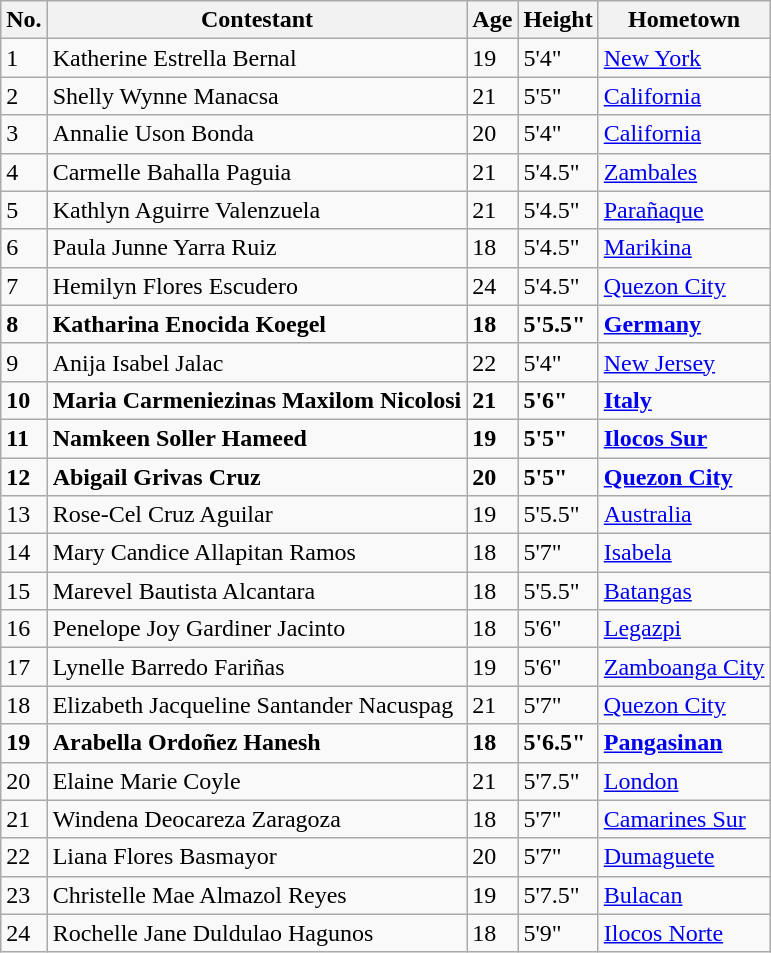<table class="sortable wikitable">
<tr>
<th>No.</th>
<th>Contestant</th>
<th>Age</th>
<th>Height</th>
<th>Hometown</th>
</tr>
<tr>
<td>1</td>
<td>Katherine Estrella Bernal</td>
<td>19</td>
<td>5'4"</td>
<td><a href='#'>New York</a></td>
</tr>
<tr>
<td>2</td>
<td>Shelly Wynne Manacsa</td>
<td>21</td>
<td>5'5"</td>
<td><a href='#'>California</a></td>
</tr>
<tr>
<td>3</td>
<td>Annalie Uson Bonda</td>
<td>20</td>
<td>5'4"</td>
<td><a href='#'>California</a></td>
</tr>
<tr>
<td>4</td>
<td>Carmelle Bahalla Paguia</td>
<td>21</td>
<td>5'4.5"</td>
<td><a href='#'>Zambales</a></td>
</tr>
<tr>
<td>5</td>
<td>Kathlyn Aguirre Valenzuela</td>
<td>21</td>
<td>5'4.5"</td>
<td><a href='#'>Parañaque</a></td>
</tr>
<tr>
<td>6</td>
<td>Paula Junne Yarra Ruiz</td>
<td>18</td>
<td>5'4.5"</td>
<td><a href='#'>Marikina</a></td>
</tr>
<tr>
<td>7</td>
<td>Hemilyn Flores Escudero</td>
<td>24</td>
<td>5'4.5"</td>
<td><a href='#'>Quezon City</a></td>
</tr>
<tr>
<td><strong>8</strong></td>
<td><strong>Katharina Enocida Koegel</strong></td>
<td><strong>18</strong></td>
<td><strong>5'5.5"</strong></td>
<td><strong><a href='#'>Germany</a></strong></td>
</tr>
<tr>
<td>9</td>
<td>Anija Isabel Jalac</td>
<td>22</td>
<td>5'4"</td>
<td><a href='#'>New Jersey</a></td>
</tr>
<tr>
<td><strong>10</strong></td>
<td><strong>Maria Carmeniezinas Maxilom Nicolosi</strong></td>
<td><strong>21</strong></td>
<td><strong>5'6"</strong></td>
<td><strong><a href='#'>Italy</a></strong></td>
</tr>
<tr>
<td><strong>11</strong></td>
<td><strong>Namkeen Soller Hameed</strong></td>
<td><strong>19</strong></td>
<td><strong>5'5"</strong></td>
<td><strong><a href='#'>Ilocos Sur</a></strong></td>
</tr>
<tr>
<td><strong>12</strong></td>
<td><strong>Abigail Grivas Cruz</strong></td>
<td><strong>20</strong></td>
<td><strong>5'5"</strong></td>
<td><strong><a href='#'>Quezon City</a></strong></td>
</tr>
<tr>
<td>13</td>
<td>Rose-Cel Cruz Aguilar</td>
<td>19</td>
<td>5'5.5"</td>
<td><a href='#'>Australia</a></td>
</tr>
<tr>
<td>14</td>
<td>Mary Candice Allapitan Ramos</td>
<td>18</td>
<td>5'7"</td>
<td><a href='#'>Isabela</a></td>
</tr>
<tr>
<td>15</td>
<td>Marevel Bautista Alcantara</td>
<td>18</td>
<td>5'5.5"</td>
<td><a href='#'>Batangas</a></td>
</tr>
<tr>
<td>16</td>
<td>Penelope Joy Gardiner Jacinto</td>
<td>18</td>
<td>5'6"</td>
<td><a href='#'>Legazpi</a></td>
</tr>
<tr>
<td>17</td>
<td>Lynelle Barredo Fariñas</td>
<td>19</td>
<td>5'6"</td>
<td><a href='#'>Zamboanga City</a></td>
</tr>
<tr>
<td>18</td>
<td>Elizabeth Jacqueline Santander Nacuspag</td>
<td>21</td>
<td>5'7"</td>
<td><a href='#'>Quezon City</a></td>
</tr>
<tr>
<td><strong>19</strong></td>
<td><strong>Arabella Ordoñez Hanesh</strong></td>
<td><strong>18</strong></td>
<td><strong>5'6.5"</strong></td>
<td><strong><a href='#'>Pangasinan</a></strong></td>
</tr>
<tr>
<td>20</td>
<td>Elaine Marie Coyle</td>
<td>21</td>
<td>5'7.5"</td>
<td><a href='#'>London</a></td>
</tr>
<tr>
<td>21</td>
<td>Windena Deocareza Zaragoza</td>
<td>18</td>
<td>5'7"</td>
<td><a href='#'>Camarines Sur</a></td>
</tr>
<tr>
<td>22</td>
<td>Liana Flores Basmayor</td>
<td>20</td>
<td>5'7"</td>
<td><a href='#'>Dumaguete</a></td>
</tr>
<tr>
<td>23</td>
<td>Christelle Mae Almazol Reyes</td>
<td>19</td>
<td>5'7.5"</td>
<td><a href='#'>Bulacan</a></td>
</tr>
<tr>
<td>24</td>
<td>Rochelle Jane Duldulao Hagunos</td>
<td>18</td>
<td>5'9"</td>
<td><a href='#'>Ilocos Norte</a></td>
</tr>
</table>
